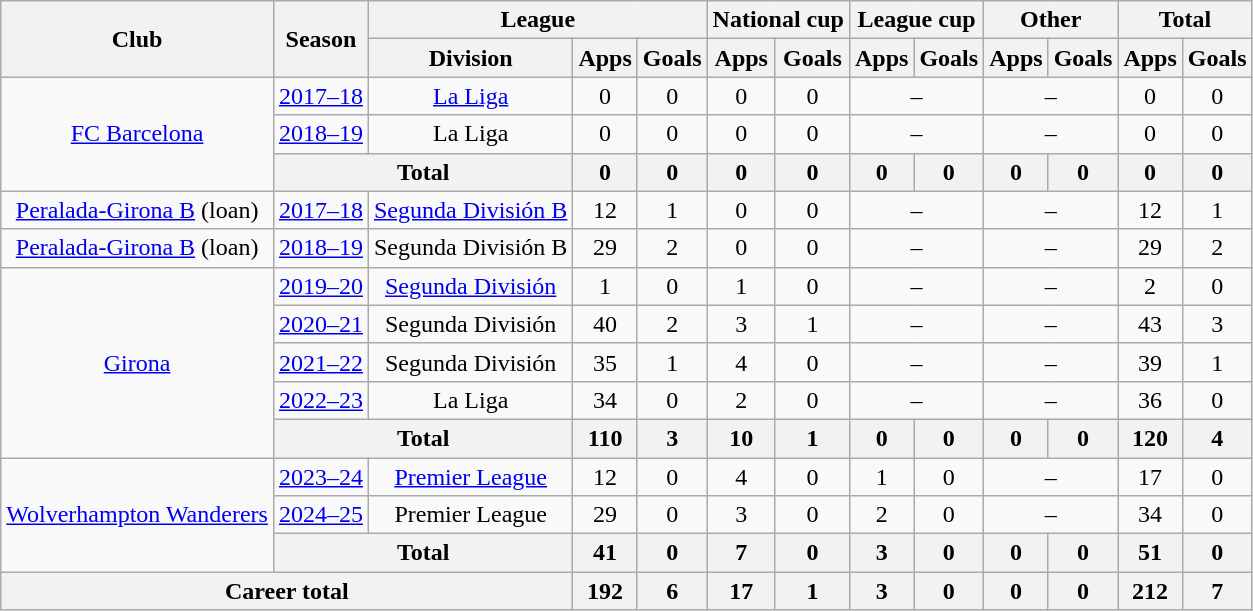<table class=wikitable style=text-align:center>
<tr>
<th rowspan="2">Club</th>
<th rowspan="2">Season</th>
<th colspan="3">League</th>
<th colspan="2">National cup</th>
<th colspan="2">League cup</th>
<th colspan="2">Other</th>
<th colspan="2">Total</th>
</tr>
<tr>
<th>Division</th>
<th>Apps</th>
<th>Goals</th>
<th>Apps</th>
<th>Goals</th>
<th>Apps</th>
<th>Goals</th>
<th>Apps</th>
<th>Goals</th>
<th>Apps</th>
<th>Goals</th>
</tr>
<tr>
<td rowspan="3"><a href='#'>FC Barcelona</a></td>
<td><a href='#'>2017–18</a></td>
<td><a href='#'>La Liga</a></td>
<td>0</td>
<td>0</td>
<td>0</td>
<td>0</td>
<td colspan="2">–</td>
<td colspan="2">–</td>
<td>0</td>
<td>0</td>
</tr>
<tr>
<td><a href='#'>2018–19</a></td>
<td>La Liga</td>
<td>0</td>
<td>0</td>
<td>0</td>
<td>0</td>
<td colspan="2">–</td>
<td colspan="2">–</td>
<td>0</td>
<td>0</td>
</tr>
<tr>
<th colspan="2">Total</th>
<th>0</th>
<th>0</th>
<th>0</th>
<th>0</th>
<th>0</th>
<th>0</th>
<th>0</th>
<th>0</th>
<th>0</th>
<th>0</th>
</tr>
<tr>
<td><a href='#'>Peralada-Girona B</a> (loan)</td>
<td><a href='#'>2017–18</a></td>
<td><a href='#'>Segunda División B</a></td>
<td>12</td>
<td>1</td>
<td>0</td>
<td>0</td>
<td colspan="2">–</td>
<td colspan="2">–</td>
<td>12</td>
<td>1</td>
</tr>
<tr>
<td><a href='#'>Peralada-Girona B</a> (loan)</td>
<td><a href='#'>2018–19</a></td>
<td>Segunda División B</td>
<td>29</td>
<td>2</td>
<td>0</td>
<td>0</td>
<td colspan="2">–</td>
<td colspan="2">–</td>
<td>29</td>
<td>2</td>
</tr>
<tr>
<td rowspan="5"><a href='#'>Girona</a></td>
<td><a href='#'>2019–20</a></td>
<td><a href='#'>Segunda División</a></td>
<td>1</td>
<td>0</td>
<td>1</td>
<td>0</td>
<td colspan="2">–</td>
<td colspan="2">–</td>
<td>2</td>
<td>0</td>
</tr>
<tr>
<td><a href='#'>2020–21</a></td>
<td>Segunda División</td>
<td>40</td>
<td>2</td>
<td>3</td>
<td>1</td>
<td colspan="2">–</td>
<td colspan="2">–</td>
<td>43</td>
<td>3</td>
</tr>
<tr>
<td><a href='#'>2021–22</a></td>
<td>Segunda División</td>
<td>35</td>
<td>1</td>
<td>4</td>
<td>0</td>
<td colspan="2">–</td>
<td colspan="2">–</td>
<td>39</td>
<td>1</td>
</tr>
<tr>
<td><a href='#'>2022–23</a></td>
<td>La Liga</td>
<td>34</td>
<td>0</td>
<td>2</td>
<td>0</td>
<td colspan="2">–</td>
<td colspan="2">–</td>
<td>36</td>
<td>0</td>
</tr>
<tr>
<th colspan="2">Total</th>
<th>110</th>
<th>3</th>
<th>10</th>
<th>1</th>
<th>0</th>
<th>0</th>
<th>0</th>
<th>0</th>
<th>120</th>
<th>4</th>
</tr>
<tr>
<td rowspan=3><a href='#'>Wolverhampton Wanderers</a></td>
<td><a href='#'>2023–24</a></td>
<td><a href='#'>Premier League</a></td>
<td>12</td>
<td>0</td>
<td>4</td>
<td>0</td>
<td>1</td>
<td>0</td>
<td colspan="2">–</td>
<td>17</td>
<td>0</td>
</tr>
<tr>
<td><a href='#'>2024–25</a></td>
<td>Premier League</td>
<td>29</td>
<td>0</td>
<td>3</td>
<td>0</td>
<td>2</td>
<td>0</td>
<td colspan="2">–</td>
<td>34</td>
<td>0</td>
</tr>
<tr>
<th colspan="2">Total</th>
<th>41</th>
<th>0</th>
<th>7</th>
<th>0</th>
<th>3</th>
<th>0</th>
<th>0</th>
<th>0</th>
<th>51</th>
<th>0</th>
</tr>
<tr>
<th colspan="3">Career total</th>
<th>192</th>
<th>6</th>
<th>17</th>
<th>1</th>
<th>3</th>
<th>0</th>
<th>0</th>
<th>0</th>
<th>212</th>
<th>7</th>
</tr>
</table>
